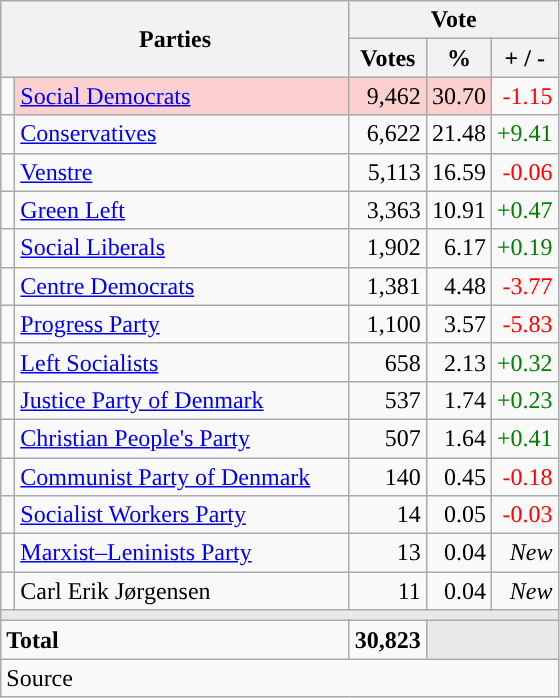<table class="wikitable" style="text-align:right;">
<tr>
<th style="text-align:centre;" rowspan="2" colspan="2" width="225">Parties</th>
<th colspan="3">Vote</th>
</tr>
<tr>
<th width="15">Votes</th>
<th width="15">%</th>
<th width="15">+ / -</th>
</tr>
<tr>
<td width="2" style="color:inherit;background:"></td>
<td bgcolor=#fbd0ce  align="left"><a href='#'>Social Democrats</a></td>
<td bgcolor=#fbd0ce>9,462</td>
<td bgcolor=#fbd0ce>30.70</td>
<td style=color:red;>-1.15</td>
</tr>
<tr>
<td width="2" style="color:inherit;background:"></td>
<td align="left"><a href='#'>Conservatives</a></td>
<td>6,622</td>
<td>21.48</td>
<td style=color:green;>+9.41</td>
</tr>
<tr>
<td width="2" style="color:inherit;background:"></td>
<td align="left"><a href='#'>Venstre</a></td>
<td>5,113</td>
<td>16.59</td>
<td style=color:red;>-0.06</td>
</tr>
<tr>
<td width="2" style="color:inherit;background:"></td>
<td align="left"><a href='#'>Green Left</a></td>
<td>3,363</td>
<td>10.91</td>
<td style=color:green;>+0.47</td>
</tr>
<tr>
<td width="2" style="color:inherit;background:"></td>
<td align="left"><a href='#'>Social Liberals</a></td>
<td>1,902</td>
<td>6.17</td>
<td style=color:green;>+0.19</td>
</tr>
<tr>
<td width="2" style="color:inherit;background:"></td>
<td align="left"><a href='#'>Centre Democrats</a></td>
<td>1,381</td>
<td>4.48</td>
<td style=color:red;>-3.77</td>
</tr>
<tr>
<td width="2" style="color:inherit;background:"></td>
<td align="left"><a href='#'>Progress Party</a></td>
<td>1,100</td>
<td>3.57</td>
<td style=color:red;>-5.83</td>
</tr>
<tr>
<td width="2" style="color:inherit;background:"></td>
<td align="left"><a href='#'>Left Socialists</a></td>
<td>658</td>
<td>2.13</td>
<td style=color:green;>+0.32</td>
</tr>
<tr>
<td width="2" style="color:inherit;background:"></td>
<td align="left"><a href='#'>Justice Party of Denmark</a></td>
<td>537</td>
<td>1.74</td>
<td style=color:green;>+0.23</td>
</tr>
<tr>
<td width="2" style="color:inherit;background:"></td>
<td align="left"><a href='#'>Christian People's Party</a></td>
<td>507</td>
<td>1.64</td>
<td style=color:green;>+0.41</td>
</tr>
<tr>
<td width="2" style="color:inherit;background:"></td>
<td align="left"><a href='#'>Communist Party of Denmark</a></td>
<td>140</td>
<td>0.45</td>
<td style=color:red;>-0.18</td>
</tr>
<tr>
<td width="2" style="color:inherit;background:"></td>
<td align="left"><a href='#'>Socialist Workers Party</a></td>
<td>14</td>
<td>0.05</td>
<td style=color:red;>-0.03</td>
</tr>
<tr>
<td width="2" style="color:inherit;background:"></td>
<td align="left"><a href='#'>Marxist–Leninists Party</a></td>
<td>13</td>
<td>0.04</td>
<td><em>New</em></td>
</tr>
<tr>
<td width="2" style="color:inherit;background:"></td>
<td align="left">Carl Erik Jørgensen</td>
<td>11</td>
<td>0.04</td>
<td><em>New</em></td>
</tr>
<tr>
<td colspan="7" bgcolor="#E9E9E9"></td>
</tr>
<tr>
<td align="left" colspan="2"><strong>Total</strong></td>
<td><strong>30,823</strong></td>
<td bgcolor="#E9E9E9" colspan="2"></td>
</tr>
<tr>
<td align="left" colspan="6">Source</td>
</tr>
</table>
